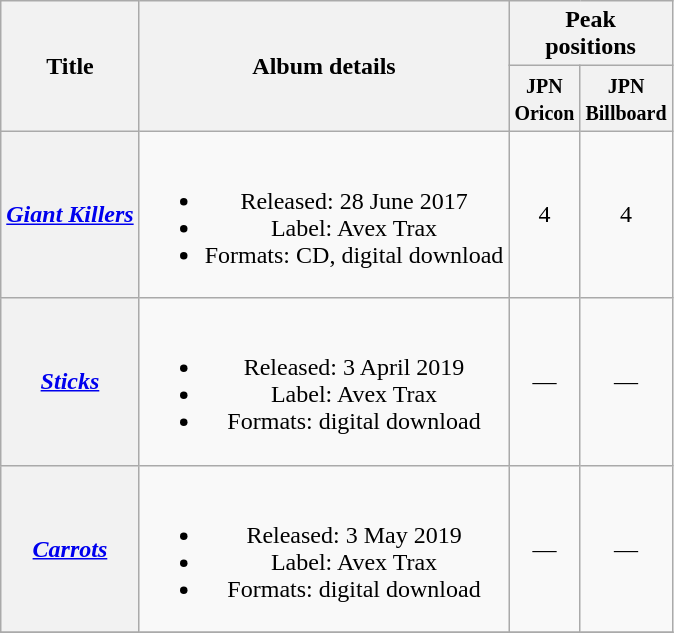<table class="wikitable plainrowheaders" style="text-align:center;">
<tr>
<th scope="col" rowspan="2">Title</th>
<th scope="col" rowspan="2">Album details</th>
<th scope="col" colspan="2">Peak <br> positions</th>
</tr>
<tr>
<th scope="col" colspan="1"><small>JPN<br>Oricon</small><br></th>
<th scope="col" colspan="1"><small>JPN<br>Billboard</small><br></th>
</tr>
<tr>
<th scope="row"><em><a href='#'>Giant Killers</a></em></th>
<td><br><ul><li>Released: 28 June 2017</li><li>Label: Avex Trax</li><li>Formats: CD, digital download</li></ul></td>
<td>4</td>
<td>4</td>
</tr>
<tr>
<th scope="row"><em><a href='#'>Sticks</a></em></th>
<td><br><ul><li>Released: 3 April 2019</li><li>Label: Avex Trax</li><li>Formats:  digital download</li></ul></td>
<td>—</td>
<td>—</td>
</tr>
<tr>
<th scope="row"><em><a href='#'>Carrots</a></em></th>
<td><br><ul><li>Released: 3 May 2019</li><li>Label: Avex Trax</li><li>Formats: digital download</li></ul></td>
<td>—</td>
<td>—</td>
</tr>
<tr>
</tr>
</table>
